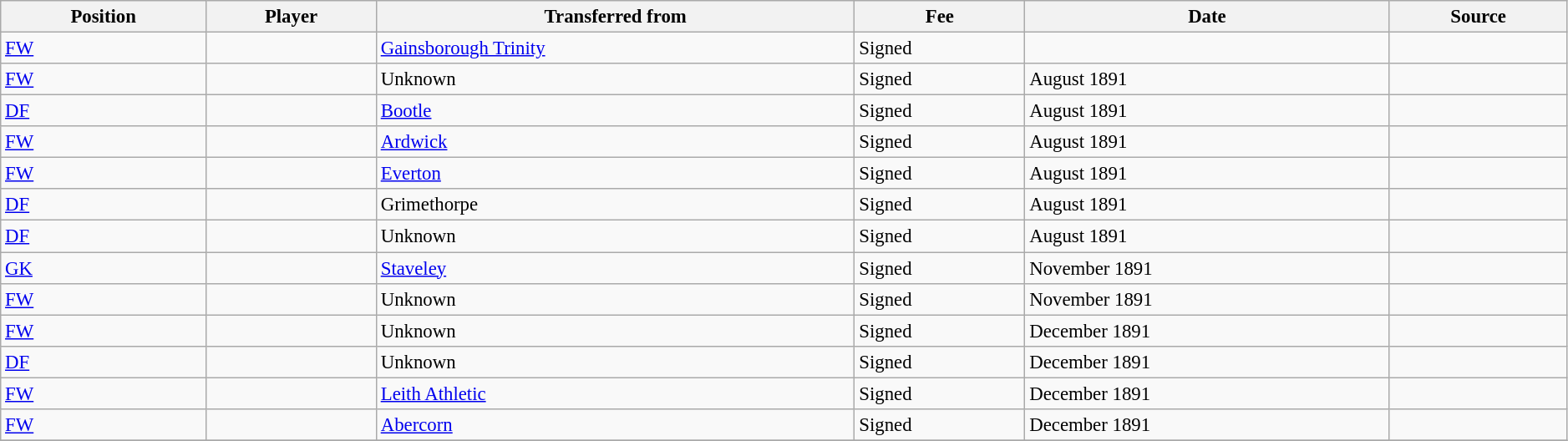<table width=99% class="wikitable sortable" style="text-align:center; font-size:95%; text-align:left">
<tr>
<th>Position</th>
<th>Player</th>
<th>Transferred from</th>
<th>Fee</th>
<th>Date</th>
<th>Source</th>
</tr>
<tr>
<td><a href='#'>FW</a></td>
<td></td>
<td><a href='#'>Gainsborough Trinity</a></td>
<td>Signed</td>
<td></td>
<td></td>
</tr>
<tr>
<td><a href='#'>FW</a></td>
<td></td>
<td>Unknown</td>
<td>Signed</td>
<td>August 1891</td>
<td></td>
</tr>
<tr>
<td><a href='#'>DF</a></td>
<td></td>
<td><a href='#'>Bootle</a></td>
<td>Signed</td>
<td>August 1891</td>
<td></td>
</tr>
<tr>
<td><a href='#'>FW</a></td>
<td></td>
<td><a href='#'>Ardwick</a></td>
<td>Signed</td>
<td>August 1891</td>
<td></td>
</tr>
<tr>
<td><a href='#'>FW</a></td>
<td></td>
<td><a href='#'>Everton</a></td>
<td>Signed</td>
<td>August 1891</td>
<td></td>
</tr>
<tr>
<td><a href='#'>DF</a></td>
<td></td>
<td>Grimethorpe</td>
<td>Signed</td>
<td>August 1891</td>
<td></td>
</tr>
<tr>
<td><a href='#'>DF</a></td>
<td></td>
<td>Unknown</td>
<td>Signed</td>
<td>August 1891</td>
<td></td>
</tr>
<tr>
<td><a href='#'>GK</a></td>
<td></td>
<td><a href='#'>Staveley</a></td>
<td>Signed</td>
<td>November 1891</td>
<td></td>
</tr>
<tr>
<td><a href='#'>FW</a></td>
<td></td>
<td>Unknown</td>
<td>Signed</td>
<td>November 1891</td>
<td></td>
</tr>
<tr>
<td><a href='#'>FW</a></td>
<td></td>
<td>Unknown</td>
<td>Signed</td>
<td>December 1891</td>
<td></td>
</tr>
<tr>
<td><a href='#'>DF</a></td>
<td></td>
<td>Unknown</td>
<td>Signed</td>
<td>December 1891</td>
<td></td>
</tr>
<tr>
<td><a href='#'>FW</a></td>
<td></td>
<td><a href='#'>Leith Athletic</a></td>
<td>Signed</td>
<td>December 1891</td>
<td></td>
</tr>
<tr>
<td><a href='#'>FW</a></td>
<td></td>
<td><a href='#'>Abercorn</a></td>
<td>Signed</td>
<td>December 1891</td>
<td></td>
</tr>
<tr>
</tr>
</table>
